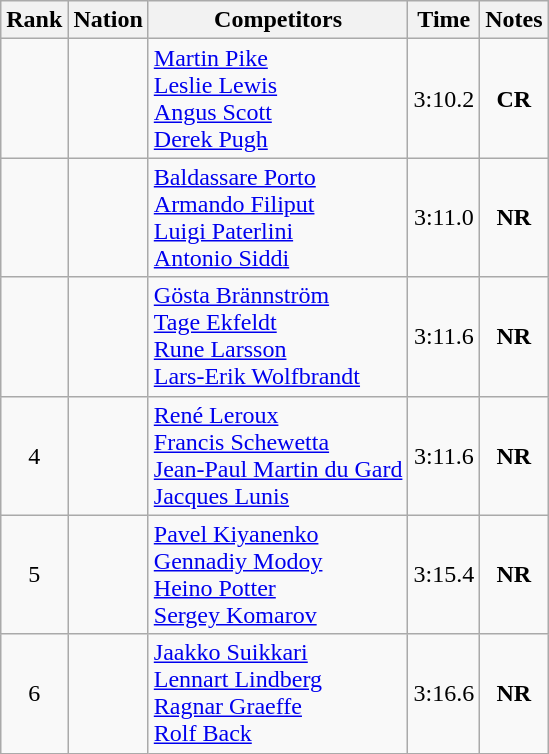<table class="wikitable sortable" style="text-align:center">
<tr>
<th>Rank</th>
<th>Nation</th>
<th>Competitors</th>
<th>Time</th>
<th>Notes</th>
</tr>
<tr>
<td></td>
<td align=left></td>
<td align=left><a href='#'>Martin Pike</a><br><a href='#'>Leslie Lewis</a><br><a href='#'>Angus Scott</a><br><a href='#'>Derek Pugh</a></td>
<td>3:10.2</td>
<td><strong>CR</strong></td>
</tr>
<tr>
<td></td>
<td align=left></td>
<td align=left><a href='#'>Baldassare Porto</a><br><a href='#'>Armando Filiput</a><br><a href='#'>Luigi Paterlini</a><br><a href='#'>Antonio Siddi</a></td>
<td>3:11.0</td>
<td><strong>NR</strong></td>
</tr>
<tr>
<td></td>
<td align=left></td>
<td align=left><a href='#'>Gösta Brännström</a><br><a href='#'>Tage Ekfeldt</a><br><a href='#'>Rune Larsson</a><br><a href='#'>Lars-Erik Wolfbrandt</a></td>
<td>3:11.6</td>
<td><strong>NR</strong></td>
</tr>
<tr>
<td>4</td>
<td align=left></td>
<td align=left><a href='#'>René Leroux</a><br><a href='#'>Francis Schewetta</a><br><a href='#'>Jean-Paul Martin du Gard</a><br><a href='#'>Jacques Lunis</a></td>
<td>3:11.6</td>
<td><strong>NR</strong></td>
</tr>
<tr>
<td>5</td>
<td align=left></td>
<td align=left><a href='#'>Pavel Kiyanenko</a><br><a href='#'>Gennadiy Modoy</a><br><a href='#'>Heino Potter</a><br><a href='#'>Sergey Komarov</a></td>
<td>3:15.4</td>
<td><strong>NR</strong></td>
</tr>
<tr>
<td>6</td>
<td align=left></td>
<td align=left><a href='#'>Jaakko Suikkari</a><br><a href='#'>Lennart Lindberg</a><br><a href='#'>Ragnar Graeffe</a><br><a href='#'>Rolf Back</a></td>
<td>3:16.6</td>
<td><strong>NR</strong></td>
</tr>
</table>
